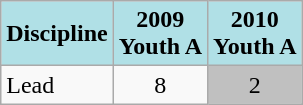<table class="wikitable" style="text-align: center;">
<tr>
<th style="background: #b0e0e6;">Discipline</th>
<th style="background: #b0e0e6;">2009<br>Youth A</th>
<th style="background: #b0e0e6;">2010<br>Youth A</th>
</tr>
<tr>
<td align="left">Lead</td>
<td>8</td>
<td style="background: silver;">2</td>
</tr>
</table>
